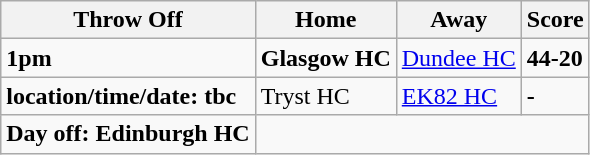<table class="wikitable">
<tr>
<th><strong>Throw Off</strong></th>
<th><strong>Home</strong></th>
<th><strong>Away</strong></th>
<th><strong>Score</strong></th>
</tr>
<tr>
<td><strong>1pm</strong></td>
<td><strong>Glasgow HC</strong></td>
<td><a href='#'>Dundee HC</a></td>
<td><strong>44-20</strong></td>
</tr>
<tr>
<td><strong>location/time/date: tbc</strong></td>
<td>Tryst HC</td>
<td><a href='#'>EK82 HC</a></td>
<td><strong>-</strong></td>
</tr>
<tr>
<td><strong>Day off: Edinburgh HC</strong></td>
</tr>
</table>
